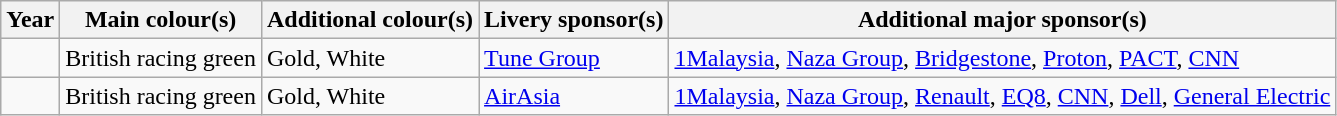<table class="wikitable">
<tr>
<th>Year</th>
<th>Main colour(s)</th>
<th>Additional colour(s)</th>
<th>Livery sponsor(s)</th>
<th>Additional major sponsor(s)</th>
</tr>
<tr>
<td></td>
<td>British racing green</td>
<td>Gold, White</td>
<td><a href='#'>Tune Group</a></td>
<td><a href='#'>1Malaysia</a>, <a href='#'>Naza Group</a>, <a href='#'>Bridgestone</a>, <a href='#'>Proton</a>, <a href='#'>PACT</a>, <a href='#'>CNN</a></td>
</tr>
<tr>
<td></td>
<td>British racing green</td>
<td>Gold, White</td>
<td><a href='#'>AirAsia</a></td>
<td><a href='#'>1Malaysia</a>, <a href='#'>Naza Group</a>, <a href='#'>Renault</a>, <a href='#'>EQ8</a>, <a href='#'>CNN</a>, <a href='#'>Dell</a>, <a href='#'>General Electric</a></td>
</tr>
</table>
